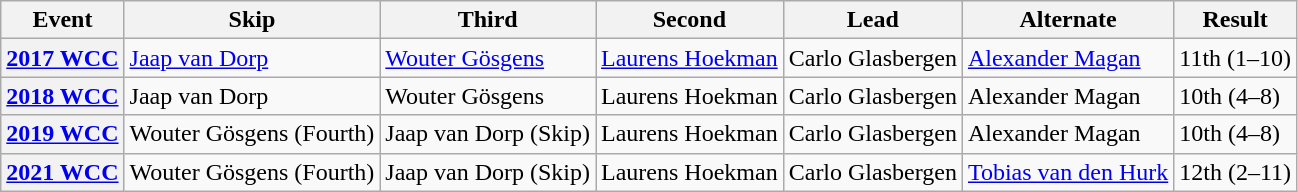<table class="wikitable">
<tr>
<th scope="col">Event</th>
<th scope="col">Skip</th>
<th scope="col">Third</th>
<th scope="col">Second</th>
<th scope="col">Lead</th>
<th scope="col">Alternate</th>
<th scope="col">Result</th>
</tr>
<tr>
<th scope="row"><a href='#'>2017 WCC</a></th>
<td><a href='#'>Jaap van Dorp</a></td>
<td><a href='#'>Wouter Gösgens</a></td>
<td><a href='#'>Laurens Hoekman</a></td>
<td>Carlo Glasbergen</td>
<td><a href='#'>Alexander Magan</a></td>
<td>11th (1–10)</td>
</tr>
<tr>
<th scope="row"><a href='#'>2018 WCC</a></th>
<td>Jaap van Dorp</td>
<td>Wouter Gösgens</td>
<td>Laurens Hoekman</td>
<td>Carlo Glasbergen</td>
<td>Alexander Magan</td>
<td>10th (4–8)</td>
</tr>
<tr>
<th scope="row"><a href='#'>2019 WCC</a></th>
<td>Wouter Gösgens (Fourth)</td>
<td>Jaap van Dorp (Skip)</td>
<td>Laurens Hoekman</td>
<td>Carlo Glasbergen</td>
<td>Alexander Magan</td>
<td>10th (4–8)</td>
</tr>
<tr>
<th scope="row"><a href='#'>2021 WCC</a></th>
<td>Wouter Gösgens (Fourth)</td>
<td>Jaap van Dorp (Skip)</td>
<td>Laurens Hoekman</td>
<td>Carlo Glasbergen</td>
<td><a href='#'>Tobias van den Hurk</a></td>
<td>12th (2–11)</td>
</tr>
</table>
